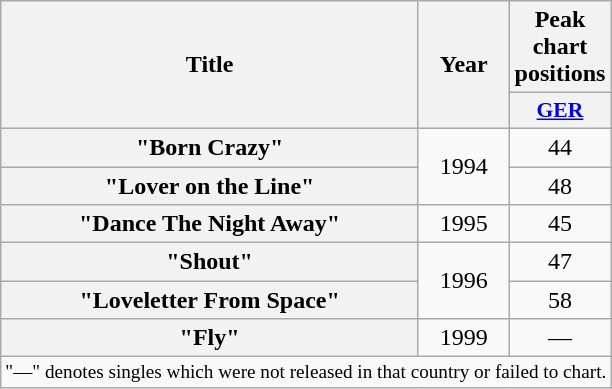<table class="wikitable plainrowheaders" style="text-align:center;">
<tr>
<th scope="col" rowspan="2">Title</th>
<th scope="col" rowspan="2">Year</th>
<th scope="col" colspan="1">Peak chart positions</th>
</tr>
<tr>
<th style="width:3em;font-size:90%"><a href='#'>GER</a><br></th>
</tr>
<tr>
<th scope="row">"Born Crazy"</th>
<td rowspan="2">1994</td>
<td>44</td>
</tr>
<tr>
<th scope="row">"Lover on the Line"</th>
<td>48</td>
</tr>
<tr>
<th scope="row">"Dance The Night Away"</th>
<td rowspan="1">1995</td>
<td>45</td>
</tr>
<tr>
<th scope="row">"Shout"</th>
<td rowspan="2">1996</td>
<td>47</td>
</tr>
<tr>
<th scope="row">"Loveletter From Space"</th>
<td>58</td>
</tr>
<tr>
<th scope="row">"Fly"</th>
<td rowspan="1">1999</td>
<td>—</td>
</tr>
<tr>
<td colspan="14" style="font-size:80%">"—" denotes singles which were not released in that country or failed to chart.</td>
</tr>
</table>
